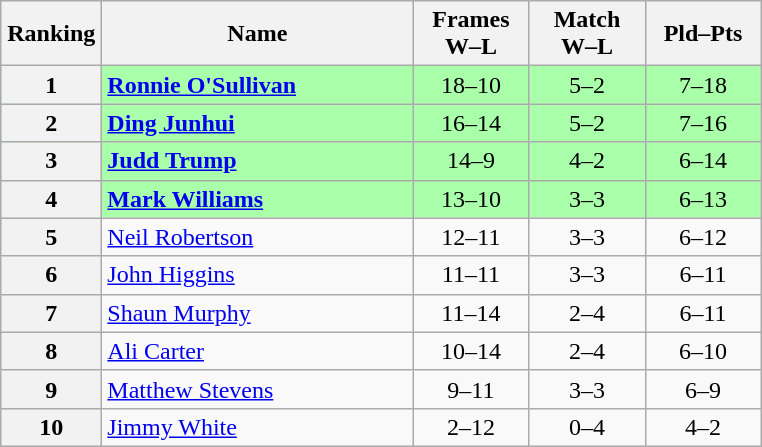<table class="wikitable" style="text-align:center">
<tr>
<th width=60>Ranking</th>
<th class="unsortable" width=200>Name</th>
<th width=70>Frames<br>W–L</th>
<th width=70>Match<br>W–L</th>
<th width=70>Pld–Pts</th>
</tr>
<tr style="background:#aaffaa;">
<th>1</th>
<td align="left"> <strong><a href='#'>Ronnie O'Sullivan</a></strong></td>
<td>18–10</td>
<td>5–2</td>
<td>7–18</td>
</tr>
<tr style="background:#aaffaa;">
<th>2</th>
<td align="left"> <strong><a href='#'>Ding Junhui</a></strong></td>
<td>16–14</td>
<td>5–2</td>
<td>7–16</td>
</tr>
<tr style="background:#aaffaa;">
<th>3</th>
<td align="left"> <strong><a href='#'>Judd Trump</a></strong></td>
<td>14–9</td>
<td>4–2</td>
<td>6–14</td>
</tr>
<tr style="background:#aaffaa;">
<th>4</th>
<td align="left"> <strong><a href='#'>Mark Williams</a></strong></td>
<td>13–10</td>
<td>3–3</td>
<td>6–13</td>
</tr>
<tr>
<th>5</th>
<td align="left"> <a href='#'>Neil Robertson</a></td>
<td>12–11</td>
<td>3–3</td>
<td>6–12</td>
</tr>
<tr>
<th>6</th>
<td align="left"> <a href='#'>John Higgins</a></td>
<td>11–11</td>
<td>3–3</td>
<td>6–11</td>
</tr>
<tr>
<th>7</th>
<td align="left"> <a href='#'>Shaun Murphy</a></td>
<td>11–14</td>
<td>2–4</td>
<td>6–11</td>
</tr>
<tr>
<th>8</th>
<td align="left"> <a href='#'>Ali Carter</a></td>
<td>10–14</td>
<td>2–4</td>
<td>6–10</td>
</tr>
<tr>
<th>9</th>
<td align="left"> <a href='#'>Matthew Stevens</a></td>
<td>9–11</td>
<td>3–3</td>
<td>6–9</td>
</tr>
<tr>
<th>10</th>
<td align="left"> <a href='#'>Jimmy White</a></td>
<td>2–12</td>
<td>0–4</td>
<td>4–2</td>
</tr>
</table>
